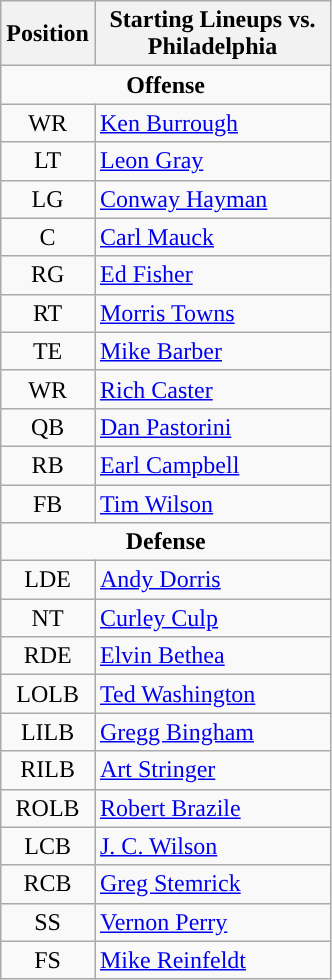<table class="wikitable">
<tr>
<th>Position</th>
<th width="150px" ">Starting Lineups vs. Philadelphia</th>
</tr>
<tr>
<td colspan="2" style="text-align:center;"><strong>Offense</strong></td>
</tr>
<tr>
<td style="text-align:center;">WR</td>
<td><a href='#'>Ken Burrough</a></td>
</tr>
<tr>
<td style="text-align:center;">LT</td>
<td><a href='#'>Leon Gray</a></td>
</tr>
<tr>
<td style="text-align:center;">LG</td>
<td><a href='#'>Conway Hayman</a></td>
</tr>
<tr>
<td style="text-align:center;">C</td>
<td><a href='#'>Carl Mauck</a></td>
</tr>
<tr>
<td style="text-align:center;">RG</td>
<td><a href='#'>Ed Fisher</a></td>
</tr>
<tr>
<td style="text-align:center;">RT</td>
<td><a href='#'>Morris Towns</a></td>
</tr>
<tr>
<td style="text-align:center;">TE</td>
<td><a href='#'>Mike Barber</a></td>
</tr>
<tr>
<td style="text-align:center;">WR</td>
<td><a href='#'>Rich Caster</a></td>
</tr>
<tr>
<td style="text-align:center;">QB</td>
<td><a href='#'>Dan Pastorini</a></td>
</tr>
<tr>
<td style="text-align:center;">RB</td>
<td><a href='#'>Earl Campbell</a></td>
</tr>
<tr>
<td style="text-align:center;">FB</td>
<td><a href='#'>Tim Wilson</a></td>
</tr>
<tr>
<td colspan="2" style="text-align:center;"><strong>Defense</strong></td>
</tr>
<tr>
<td style="text-align:center;">LDE</td>
<td><a href='#'>Andy Dorris</a></td>
</tr>
<tr>
<td style="text-align:center;">NT</td>
<td><a href='#'>Curley Culp</a></td>
</tr>
<tr>
<td style="text-align:center;">RDE</td>
<td><a href='#'>Elvin Bethea</a></td>
</tr>
<tr>
<td style="text-align:center;">LOLB</td>
<td><a href='#'>Ted Washington</a></td>
</tr>
<tr>
<td style="text-align:center;">LILB</td>
<td><a href='#'>Gregg Bingham</a></td>
</tr>
<tr>
<td style="text-align:center;">RILB</td>
<td><a href='#'>Art Stringer</a></td>
</tr>
<tr>
<td style="text-align:center;">ROLB</td>
<td><a href='#'>Robert Brazile</a></td>
</tr>
<tr>
<td style="text-align:center;">LCB</td>
<td><a href='#'>J. C. Wilson</a></td>
</tr>
<tr>
<td style="text-align:center;">RCB</td>
<td><a href='#'>Greg Stemrick</a></td>
</tr>
<tr>
<td style="text-align:center;">SS</td>
<td><a href='#'>Vernon Perry</a></td>
</tr>
<tr>
<td style="text-align:center;">FS</td>
<td><a href='#'>Mike Reinfeldt</a></td>
</tr>
</table>
